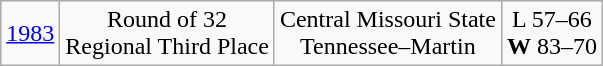<table class="wikitable">
<tr align="center">
<td><a href='#'>1983</a></td>
<td>Round of 32<br>Regional Third Place</td>
<td>Central Missouri State<br>Tennessee–Martin</td>
<td>L 57–66<br><strong>W</strong> 83–70</td>
</tr>
</table>
